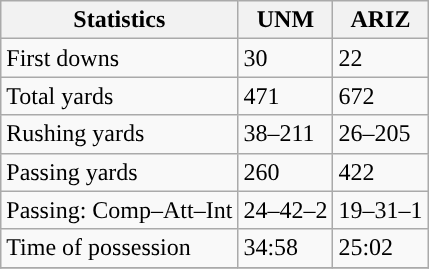<table class="wikitable" style="float: left;">
<tr>
<th>Statistics</th>
<th>UNM</th>
<th>ARIZ</th>
</tr>
<tr>
<td>First downs</td>
<td>30</td>
<td>22</td>
</tr>
<tr>
<td>Total yards</td>
<td>471</td>
<td>672</td>
</tr>
<tr>
<td>Rushing yards</td>
<td>38–211</td>
<td>26–205</td>
</tr>
<tr>
<td>Passing yards</td>
<td>260</td>
<td>422</td>
</tr>
<tr>
<td>Passing: Comp–Att–Int</td>
<td>24–42–2</td>
<td>19–31–1</td>
</tr>
<tr>
<td>Time of possession</td>
<td>34:58</td>
<td>25:02</td>
</tr>
<tr>
</tr>
</table>
